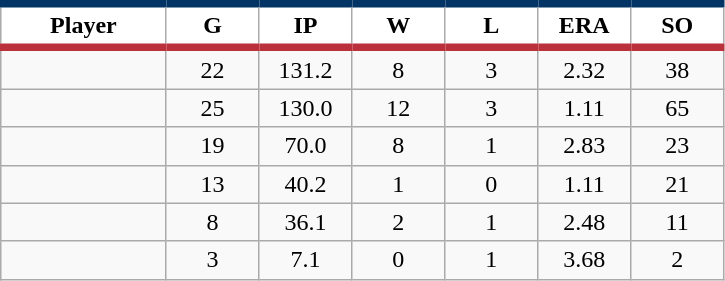<table class="wikitable sortable">
<tr>
<th style="background:#FFFFFF; border-top:#023465 5px solid; border-bottom:#ba313c 5px solid;" width="16%">Player</th>
<th style="background:#FFFFFF; border-top:#023465 5px solid; border-bottom:#ba313c 5px solid;" width="9%">G</th>
<th style="background:#FFFFFF; border-top:#023465 5px solid; border-bottom:#ba313c 5px solid;" width="9%">IP</th>
<th style="background:#FFFFFF; border-top:#023465 5px solid; border-bottom:#ba313c 5px solid;" width="9%">W</th>
<th style="background:#FFFFFF; border-top:#023465 5px solid; border-bottom:#ba313c 5px solid;" width="9%">L</th>
<th style="background:#FFFFFF; border-top:#023465 5px solid; border-bottom:#ba313c 5px solid;" width="9%">ERA</th>
<th style="background:#FFFFFF; border-top:#023465 5px solid; border-bottom:#ba313c 5px solid;" width="9%">SO</th>
</tr>
<tr align="center">
<td></td>
<td>22</td>
<td>131.2</td>
<td>8</td>
<td>3</td>
<td>2.32</td>
<td>38</td>
</tr>
<tr align="center">
<td></td>
<td>25</td>
<td>130.0</td>
<td>12</td>
<td>3</td>
<td>1.11</td>
<td>65</td>
</tr>
<tr align="center">
<td></td>
<td>19</td>
<td>70.0</td>
<td>8</td>
<td>1</td>
<td>2.83</td>
<td>23</td>
</tr>
<tr align="center">
<td></td>
<td>13</td>
<td>40.2</td>
<td>1</td>
<td>0</td>
<td>1.11</td>
<td>21</td>
</tr>
<tr align="center">
<td></td>
<td>8</td>
<td>36.1</td>
<td>2</td>
<td>1</td>
<td>2.48</td>
<td>11</td>
</tr>
<tr align="center">
<td></td>
<td>3</td>
<td>7.1</td>
<td>0</td>
<td>1</td>
<td>3.68</td>
<td>2</td>
</tr>
</table>
